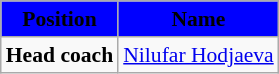<table class="wikitable" style="font-size:90%;">
<tr>
<th style="background-color:blue;"><span>Position</span></th>
<th style="background-color:blue;"><span>Name</span></th>
</tr>
<tr>
<td><strong>Head coach</strong></td>
<td align="left"> <a href='#'>Nilufar Hodjaeva</a></td>
</tr>
</table>
